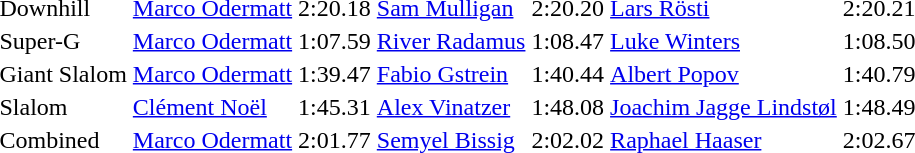<table>
<tr>
<td>Downhill</td>
<td><a href='#'>Marco Odermatt</a><br></td>
<td>2:20.18</td>
<td><a href='#'>Sam Mulligan</a><br></td>
<td>2:20.20</td>
<td><a href='#'>Lars Rösti</a><br></td>
<td>2:20.21</td>
</tr>
<tr>
<td>Super-G</td>
<td><a href='#'>Marco Odermatt</a><br></td>
<td>1:07.59</td>
<td><a href='#'>River Radamus</a><br></td>
<td>1:08.47</td>
<td><a href='#'>Luke Winters</a><br></td>
<td>1:08.50</td>
</tr>
<tr>
<td>Giant Slalom</td>
<td><a href='#'>Marco Odermatt</a><br></td>
<td>1:39.47</td>
<td><a href='#'>Fabio Gstrein</a><br></td>
<td>1:40.44</td>
<td><a href='#'>Albert Popov</a><br></td>
<td>1:40.79</td>
</tr>
<tr>
<td>Slalom</td>
<td><a href='#'>Clément Noël</a><br></td>
<td>1:45.31</td>
<td><a href='#'>Alex Vinatzer</a><br></td>
<td>1:48.08</td>
<td><a href='#'>Joachim Jagge Lindstøl</a><br></td>
<td>1:48.49</td>
</tr>
<tr>
<td>Combined</td>
<td><a href='#'>Marco Odermatt</a><br></td>
<td>2:01.77</td>
<td><a href='#'>Semyel Bissig</a><br></td>
<td>2:02.02</td>
<td><a href='#'>Raphael Haaser</a><br></td>
<td>2:02.67</td>
</tr>
</table>
